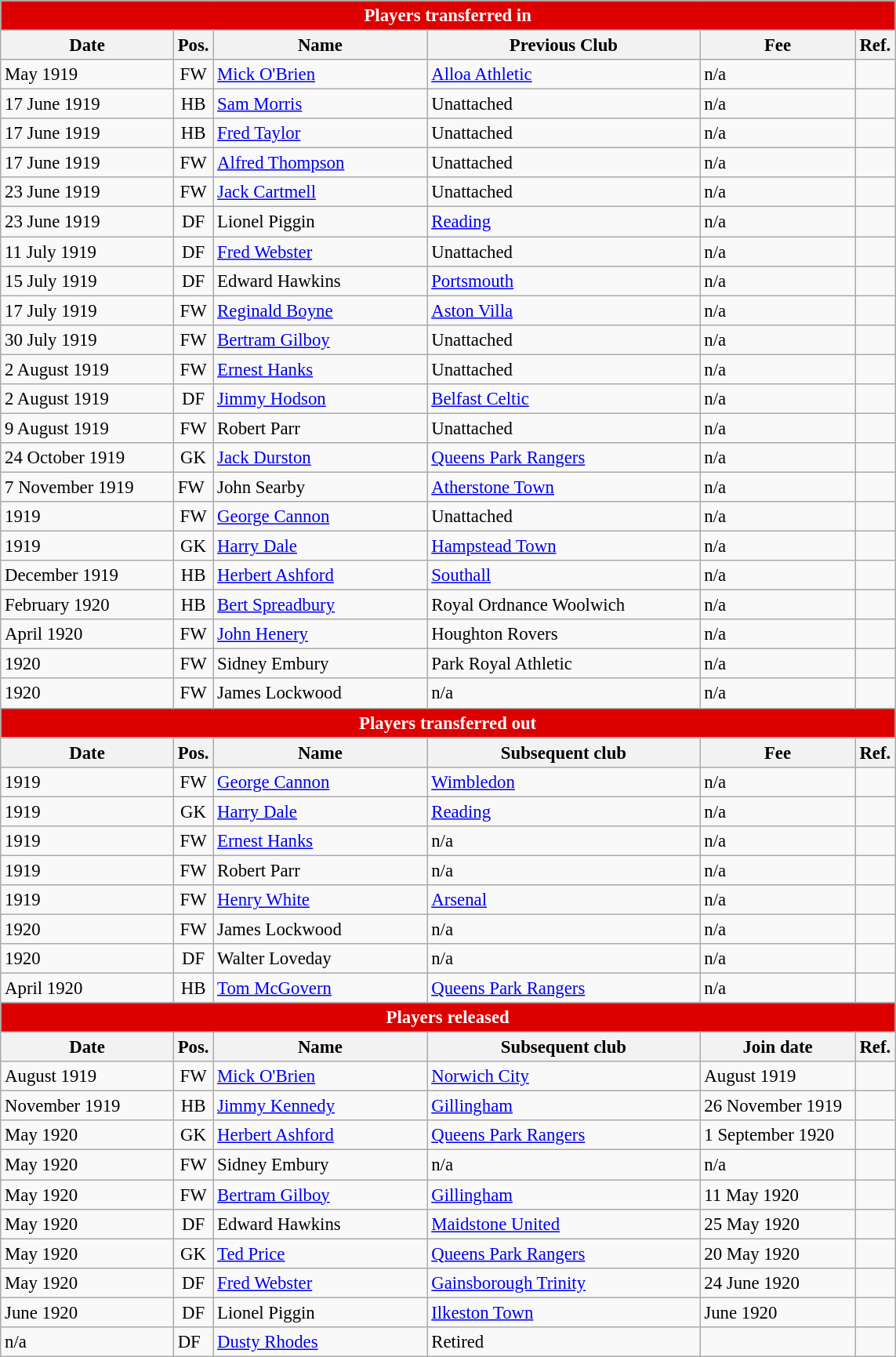<table class="wikitable" style="font-size:95%;" cellpadding="1">
<tr>
<th colspan="6" style="background:#d00; color:white; text-align:center;">Players transferred in</th>
</tr>
<tr>
<th style="width:140px;">Date</th>
<th style="width:25px;">Pos.</th>
<th style="width:175px;">Name</th>
<th style="width:225px;">Previous Club</th>
<th style="width:125px;">Fee</th>
<th style="width:25px;">Ref.</th>
</tr>
<tr>
<td>May 1919</td>
<td style="text-align:center;">FW</td>
<td> <a href='#'>Mick O'Brien</a></td>
<td> <a href='#'>Alloa Athletic</a></td>
<td>n/a</td>
<td></td>
</tr>
<tr>
<td>17 June 1919</td>
<td style="text-align:center;">HB</td>
<td> <a href='#'>Sam Morris</a></td>
<td>Unattached</td>
<td>n/a</td>
<td></td>
</tr>
<tr>
<td>17 June 1919</td>
<td style="text-align:center;">HB</td>
<td> <a href='#'>Fred Taylor</a></td>
<td>Unattached</td>
<td>n/a</td>
<td></td>
</tr>
<tr>
<td>17 June 1919</td>
<td style="text-align:center;">FW</td>
<td> <a href='#'>Alfred Thompson</a></td>
<td>Unattached</td>
<td>n/a</td>
<td></td>
</tr>
<tr>
<td>23 June 1919</td>
<td style="text-align:center;">FW</td>
<td> <a href='#'>Jack Cartmell</a></td>
<td>Unattached</td>
<td>n/a</td>
<td></td>
</tr>
<tr>
<td>23 June 1919</td>
<td style="text-align:center;">DF</td>
<td> Lionel Piggin</td>
<td> <a href='#'>Reading</a></td>
<td>n/a</td>
<td></td>
</tr>
<tr>
<td>11 July 1919</td>
<td style="text-align:center;">DF</td>
<td> <a href='#'>Fred Webster</a></td>
<td>Unattached</td>
<td>n/a</td>
<td></td>
</tr>
<tr>
<td>15 July 1919</td>
<td style="text-align:center;">DF</td>
<td> Edward Hawkins</td>
<td> <a href='#'>Portsmouth</a></td>
<td>n/a</td>
<td></td>
</tr>
<tr>
<td>17 July 1919</td>
<td style="text-align:center;">FW</td>
<td> <a href='#'>Reginald Boyne</a></td>
<td> <a href='#'>Aston Villa</a></td>
<td>n/a</td>
<td></td>
</tr>
<tr>
<td>30 July 1919</td>
<td style="text-align:center;">FW</td>
<td> <a href='#'>Bertram Gilboy</a></td>
<td>Unattached</td>
<td>n/a</td>
<td></td>
</tr>
<tr>
<td>2 August 1919</td>
<td style="text-align:center;">FW</td>
<td> <a href='#'>Ernest Hanks</a></td>
<td>Unattached</td>
<td>n/a</td>
<td></td>
</tr>
<tr>
<td>2 August 1919</td>
<td style="text-align:center;">DF</td>
<td> <a href='#'>Jimmy Hodson</a></td>
<td> <a href='#'>Belfast Celtic</a></td>
<td>n/a</td>
<td></td>
</tr>
<tr>
<td>9 August 1919</td>
<td style="text-align:center;">FW</td>
<td> Robert Parr</td>
<td>Unattached</td>
<td>n/a</td>
<td></td>
</tr>
<tr>
<td>24 October 1919</td>
<td style="text-align:center;">GK</td>
<td> <a href='#'>Jack Durston</a></td>
<td> <a href='#'>Queens Park Rangers</a></td>
<td>n/a</td>
<td></td>
</tr>
<tr>
<td>7 November 1919</td>
<td>FW</td>
<td> John Searby</td>
<td> <a href='#'>Atherstone Town</a></td>
<td>n/a</td>
<td></td>
</tr>
<tr>
<td>1919</td>
<td style="text-align:center;">FW</td>
<td> <a href='#'>George Cannon</a></td>
<td>Unattached</td>
<td>n/a</td>
<td></td>
</tr>
<tr>
<td>1919</td>
<td style="text-align:center;">GK</td>
<td> <a href='#'>Harry Dale</a></td>
<td> <a href='#'>Hampstead Town</a></td>
<td>n/a</td>
<td></td>
</tr>
<tr>
<td>December 1919</td>
<td style="text-align:center;">HB</td>
<td> <a href='#'>Herbert Ashford</a></td>
<td> <a href='#'>Southall</a></td>
<td>n/a</td>
<td></td>
</tr>
<tr>
<td>February 1920</td>
<td style="text-align:center;">HB</td>
<td> <a href='#'>Bert Spreadbury</a></td>
<td> Royal Ordnance Woolwich</td>
<td>n/a</td>
<td></td>
</tr>
<tr>
<td>April 1920</td>
<td style="text-align:center;">FW</td>
<td> <a href='#'>John Henery</a></td>
<td> Houghton Rovers</td>
<td>n/a</td>
<td></td>
</tr>
<tr>
<td>1920</td>
<td style="text-align:center;">FW</td>
<td> Sidney Embury</td>
<td> Park Royal Athletic</td>
<td>n/a</td>
<td></td>
</tr>
<tr>
<td>1920</td>
<td style="text-align:center;">FW</td>
<td> James Lockwood</td>
<td>n/a</td>
<td>n/a</td>
<td></td>
</tr>
<tr>
<th colspan="6" style="background:#d00; color:white; text-align:center;">Players transferred out</th>
</tr>
<tr>
<th>Date</th>
<th>Pos.</th>
<th>Name</th>
<th>Subsequent club</th>
<th>Fee</th>
<th>Ref.</th>
</tr>
<tr>
<td>1919</td>
<td style="text-align:center;">FW</td>
<td> <a href='#'>George Cannon</a></td>
<td> <a href='#'>Wimbledon</a></td>
<td>n/a</td>
<td></td>
</tr>
<tr>
<td>1919</td>
<td style="text-align:center;">GK</td>
<td> <a href='#'>Harry Dale</a></td>
<td> <a href='#'>Reading</a></td>
<td>n/a</td>
<td></td>
</tr>
<tr>
<td>1919</td>
<td style="text-align:center;">FW</td>
<td> <a href='#'>Ernest Hanks</a></td>
<td>n/a</td>
<td>n/a</td>
<td></td>
</tr>
<tr>
<td>1919</td>
<td style="text-align:center;">FW</td>
<td> Robert Parr</td>
<td>n/a</td>
<td>n/a</td>
<td></td>
</tr>
<tr>
<td>1919</td>
<td style="text-align:center;">FW</td>
<td> <a href='#'>Henry White</a></td>
<td> <a href='#'>Arsenal</a></td>
<td>n/a</td>
<td></td>
</tr>
<tr>
<td>1920</td>
<td style="text-align:center;">FW</td>
<td> James Lockwood</td>
<td>n/a</td>
<td>n/a</td>
<td></td>
</tr>
<tr>
<td>1920</td>
<td style="text-align:center;">DF</td>
<td> Walter Loveday</td>
<td>n/a</td>
<td>n/a</td>
<td></td>
</tr>
<tr>
<td>April 1920</td>
<td style="text-align:center;">HB</td>
<td> <a href='#'>Tom McGovern</a></td>
<td> <a href='#'>Queens Park Rangers</a></td>
<td>n/a</td>
<td></td>
</tr>
<tr>
<th colspan="6" style="background:#d00; color:white; text-align:center;">Players released</th>
</tr>
<tr>
<th>Date</th>
<th>Pos.</th>
<th>Name</th>
<th>Subsequent club</th>
<th>Join date</th>
<th>Ref.</th>
</tr>
<tr>
<td>August 1919</td>
<td style="text-align:center;">FW</td>
<td> <a href='#'>Mick O'Brien</a></td>
<td> <a href='#'>Norwich City</a></td>
<td>August 1919</td>
<td></td>
</tr>
<tr>
<td>November 1919</td>
<td style="text-align:center;">HB</td>
<td> <a href='#'>Jimmy Kennedy</a></td>
<td> <a href='#'>Gillingham</a></td>
<td>26 November 1919</td>
<td></td>
</tr>
<tr>
<td>May 1920</td>
<td style="text-align:center;">GK</td>
<td> <a href='#'>Herbert Ashford</a></td>
<td> <a href='#'>Queens Park Rangers</a></td>
<td>1 September 1920</td>
<td></td>
</tr>
<tr>
<td>May 1920</td>
<td style="text-align:center;">FW</td>
<td> Sidney Embury</td>
<td>n/a</td>
<td>n/a</td>
<td></td>
</tr>
<tr>
<td>May 1920</td>
<td style="text-align:center;">FW</td>
<td> <a href='#'>Bertram Gilboy</a></td>
<td> <a href='#'>Gillingham</a></td>
<td>11 May 1920</td>
<td></td>
</tr>
<tr>
<td>May 1920</td>
<td style="text-align:center;">DF</td>
<td> Edward Hawkins</td>
<td> <a href='#'>Maidstone United</a></td>
<td>25 May 1920</td>
<td></td>
</tr>
<tr>
<td>May 1920</td>
<td style="text-align:center;">GK</td>
<td> <a href='#'>Ted Price</a></td>
<td> <a href='#'>Queens Park Rangers</a></td>
<td>20 May 1920</td>
<td></td>
</tr>
<tr>
<td>May 1920</td>
<td style="text-align:center;">DF</td>
<td> <a href='#'>Fred Webster</a></td>
<td> <a href='#'>Gainsborough Trinity</a></td>
<td>24 June 1920</td>
<td></td>
</tr>
<tr>
<td>June 1920</td>
<td style="text-align:center;">DF</td>
<td> Lionel Piggin</td>
<td> <a href='#'>Ilkeston Town</a></td>
<td>June 1920</td>
<td></td>
</tr>
<tr>
<td>n/a</td>
<td>DF</td>
<td> <a href='#'>Dusty Rhodes</a></td>
<td>Retired</td>
<td></td>
<td></td>
</tr>
</table>
